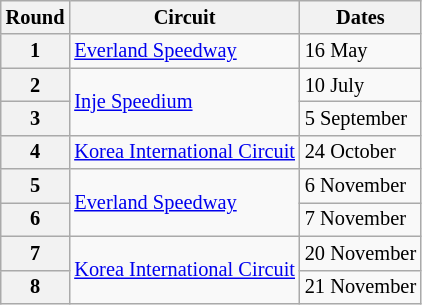<table class=wikitable style="font-size:85%;">
<tr>
<th>Round</th>
<th>Circuit</th>
<th>Dates</th>
</tr>
<tr>
<th>1</th>
<td> <a href='#'>Everland Speedway</a></td>
<td>16 May</td>
</tr>
<tr>
<th>2</th>
<td rowspan=2> <a href='#'>Inje Speedium</a></td>
<td>10 July</td>
</tr>
<tr>
<th>3</th>
<td>5 September</td>
</tr>
<tr>
<th>4</th>
<td> <a href='#'>Korea International Circuit</a></td>
<td>24 October</td>
</tr>
<tr>
<th>5</th>
<td rowspan=2> <a href='#'>Everland Speedway</a></td>
<td>6 November</td>
</tr>
<tr>
<th>6</th>
<td>7 November</td>
</tr>
<tr>
<th>7</th>
<td rowspan=2> <a href='#'>Korea International Circuit</a></td>
<td>20 November</td>
</tr>
<tr>
<th>8</th>
<td>21 November</td>
</tr>
</table>
